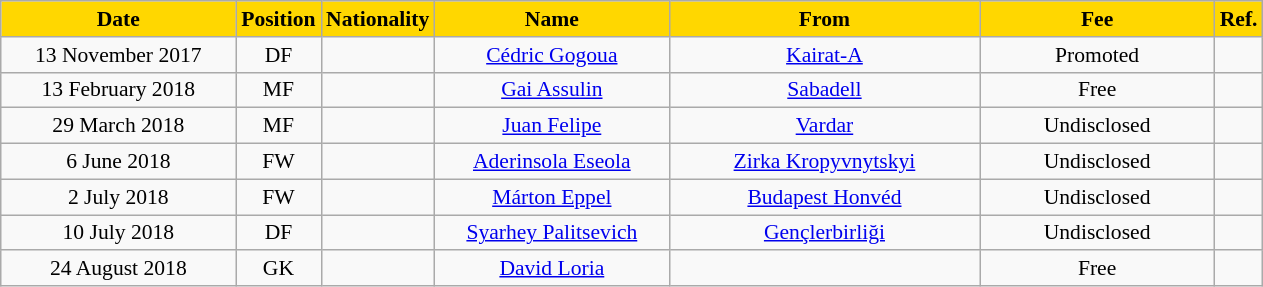<table class="wikitable"  style="text-align:center; font-size:90%; ">
<tr>
<th style="background:#FFD700; color:#000000; width:150px;">Date</th>
<th style="background:#FFD700; color:#000000; width:50px;">Position</th>
<th style="background:#FFD700; color:#000000; width:50px;">Nationality</th>
<th style="background:#FFD700; color:#000000; width:150px;">Name</th>
<th style="background:#FFD700; color:#000000; width:200px;">From</th>
<th style="background:#FFD700; color:#000000; width:150px;">Fee</th>
<th style="background:#FFD700; color:#000000; width:25px;">Ref.</th>
</tr>
<tr>
<td>13 November 2017</td>
<td>DF</td>
<td></td>
<td><a href='#'>Cédric Gogoua</a></td>
<td><a href='#'>Kairat-A</a></td>
<td>Promoted</td>
<td></td>
</tr>
<tr>
<td>13 February 2018</td>
<td>MF</td>
<td></td>
<td><a href='#'>Gai Assulin</a></td>
<td><a href='#'>Sabadell</a></td>
<td>Free</td>
<td></td>
</tr>
<tr>
<td>29 March 2018</td>
<td>MF</td>
<td></td>
<td><a href='#'>Juan Felipe</a></td>
<td><a href='#'>Vardar</a></td>
<td>Undisclosed</td>
<td></td>
</tr>
<tr>
<td>6 June 2018</td>
<td>FW</td>
<td></td>
<td><a href='#'>Aderinsola Eseola</a></td>
<td><a href='#'>Zirka Kropyvnytskyi</a></td>
<td>Undisclosed</td>
<td></td>
</tr>
<tr>
<td>2 July 2018</td>
<td>FW</td>
<td></td>
<td><a href='#'>Márton Eppel</a></td>
<td><a href='#'>Budapest Honvéd</a></td>
<td>Undisclosed</td>
<td></td>
</tr>
<tr>
<td>10 July 2018</td>
<td>DF</td>
<td></td>
<td><a href='#'>Syarhey Palitsevich</a></td>
<td><a href='#'>Gençlerbirliği</a></td>
<td>Undisclosed</td>
<td></td>
</tr>
<tr>
<td>24 August 2018</td>
<td>GK</td>
<td></td>
<td><a href='#'>David Loria</a></td>
<td></td>
<td>Free</td>
<td></td>
</tr>
</table>
